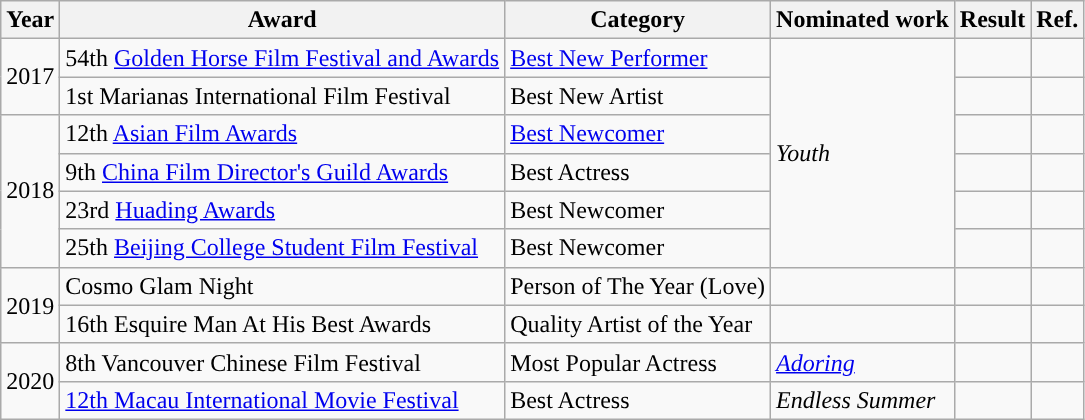<table class="wikitable">
<tr>
<th width=10>Year</th>
<th>Award</th>
<th>Category</th>
<th>Nominated work</th>
<th>Result</th>
<th>Ref.</th>
</tr>
<tr>
<td rowspan=2>2017</td>
<td>54th <a href='#'>Golden Horse Film Festival and Awards</a></td>
<td><a href='#'>Best New Performer</a></td>
<td rowspan=6><em>Youth</em></td>
<td></td>
<td></td>
</tr>
<tr>
<td>1st Marianas International Film Festival</td>
<td>Best New Artist</td>
<td></td>
<td></td>
</tr>
<tr>
<td rowspan=4>2018</td>
<td>12th <a href='#'>Asian Film Awards</a></td>
<td><a href='#'>Best Newcomer</a></td>
<td></td>
<td></td>
</tr>
<tr>
<td>9th <a href='#'>China Film Director's Guild Awards</a></td>
<td>Best Actress</td>
<td></td>
<td></td>
</tr>
<tr>
<td>23rd <a href='#'>Huading Awards</a></td>
<td>Best Newcomer</td>
<td></td>
<td></td>
</tr>
<tr>
<td>25th <a href='#'>Beijing College Student Film Festival</a></td>
<td>Best Newcomer</td>
<td></td>
<td></td>
</tr>
<tr>
<td rowspan=2>2019</td>
<td>Cosmo Glam Night</td>
<td>Person of The Year (Love)</td>
<td></td>
<td></td>
<td></td>
</tr>
<tr>
<td>16th Esquire Man At His Best Awards</td>
<td>Quality Artist of the Year</td>
<td></td>
<td></td>
<td></td>
</tr>
<tr>
<td rowspan=2>2020</td>
<td>8th Vancouver Chinese Film Festival</td>
<td>Most Popular Actress</td>
<td><em><a href='#'>Adoring</a></em></td>
<td></td>
<td></td>
</tr>
<tr>
<td><a href='#'>12th Macau International Movie Festival</a></td>
<td>Best Actress</td>
<td><em>Endless Summer</em></td>
<td></td>
<td></td>
</tr>
</table>
